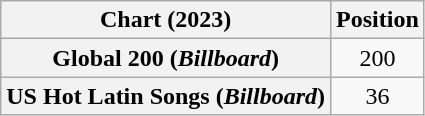<table class="wikitable sortable plainrowheaders" style="text-align:center">
<tr>
<th scope="col">Chart (2023)</th>
<th scope="col">Position</th>
</tr>
<tr>
<th scope="row">Global 200 (<em>Billboard</em>)</th>
<td>200</td>
</tr>
<tr>
<th scope="row">US Hot Latin Songs (<em>Billboard</em>)</th>
<td>36</td>
</tr>
</table>
